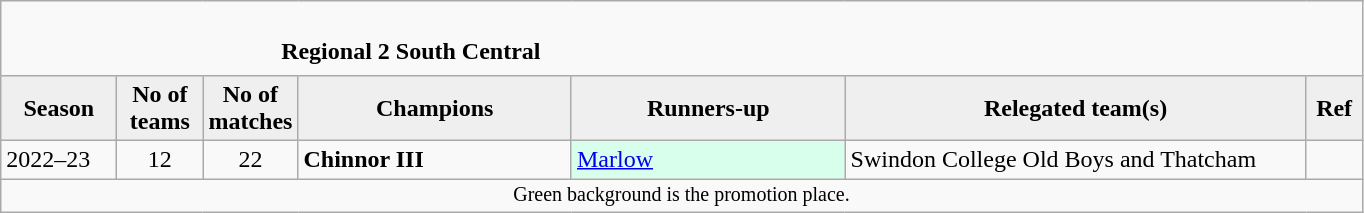<table class="wikitable" style="text-align: left;">
<tr>
<td colspan="11" cellpadding="0" cellspacing="0"><br><table border="0" style="width:100%;" cellpadding="0" cellspacing="0">
<tr>
<td style="width:20%; border:0;"></td>
<td style="border:0;"><strong>Regional 2 South Central</strong></td>
<td style="width:20%; border:0;"></td>
</tr>
</table>
</td>
</tr>
<tr>
<th style="background:#efefef; width:70px;">Season</th>
<th style="background:#efefef; width:50px;">No of teams</th>
<th style="background:#efefef; width:50px;">No of matches</th>
<th style="background:#efefef; width:175px;">Champions</th>
<th style="background:#efefef; width:175px;">Runners-up</th>
<th style="background:#efefef; width:300px;">Relegated team(s)</th>
<th style="background:#efefef; width:30px;">Ref</th>
</tr>
<tr align=left>
<td>2022–23</td>
<td style="text-align: center;">12</td>
<td style="text-align: center;">22</td>
<td><strong>Chinnor III</strong></td>
<td style="background:#d8ffeb;"><a href='#'>Marlow</a></td>
<td>Swindon College Old Boys and Thatcham</td>
<td></td>
</tr>
<tr>
<td colspan="15"  style="border:0; font-size:smaller; text-align:center;"><span>Green background</span> is the promotion place.</td>
</tr>
</table>
